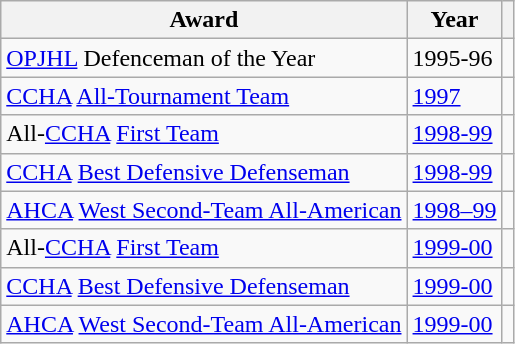<table class="wikitable">
<tr>
<th>Award</th>
<th>Year</th>
<th></th>
</tr>
<tr>
<td><a href='#'>OPJHL</a> Defenceman of the Year</td>
<td>1995-96</td>
<td></td>
</tr>
<tr>
<td><a href='#'>CCHA</a> <a href='#'>All-Tournament Team</a></td>
<td><a href='#'>1997</a></td>
<td></td>
</tr>
<tr>
<td>All-<a href='#'>CCHA</a> <a href='#'>First Team</a></td>
<td><a href='#'>1998-99</a></td>
<td></td>
</tr>
<tr>
<td><a href='#'>CCHA</a> <a href='#'>Best Defensive Defenseman</a></td>
<td><a href='#'>1998-99</a></td>
<td></td>
</tr>
<tr>
<td><a href='#'>AHCA</a> <a href='#'>West Second-Team All-American</a></td>
<td><a href='#'>1998–99</a></td>
<td></td>
</tr>
<tr>
<td>All-<a href='#'>CCHA</a> <a href='#'>First Team</a></td>
<td><a href='#'>1999-00</a></td>
<td></td>
</tr>
<tr>
<td><a href='#'>CCHA</a> <a href='#'>Best Defensive Defenseman</a></td>
<td><a href='#'>1999-00</a></td>
<td></td>
</tr>
<tr>
<td><a href='#'>AHCA</a> <a href='#'>West Second-Team All-American</a></td>
<td><a href='#'>1999-00</a></td>
<td></td>
</tr>
</table>
